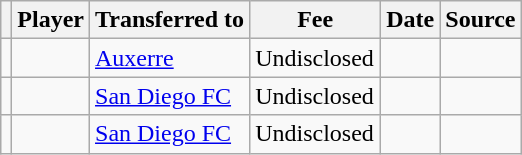<table class="wikitable plainrowheaders sortable">
<tr>
<th></th>
<th scope="col">Player</th>
<th>Transferred to</th>
<th style="width: 80px;">Fee</th>
<th scope="col">Date</th>
<th scope="col">Source</th>
</tr>
<tr>
<td align="center"></td>
<td> </td>
<td> <a href='#'>Auxerre</a></td>
<td>Undisclosed</td>
<td></td>
<td></td>
</tr>
<tr>
<td align="center"></td>
<td> </td>
<td> <a href='#'>San Diego FC</a></td>
<td>Undisclosed</td>
<td></td>
<td></td>
</tr>
<tr>
<td align="center"></td>
<td> </td>
<td> <a href='#'>San Diego FC</a></td>
<td>Undisclosed</td>
<td></td>
<td></td>
</tr>
</table>
